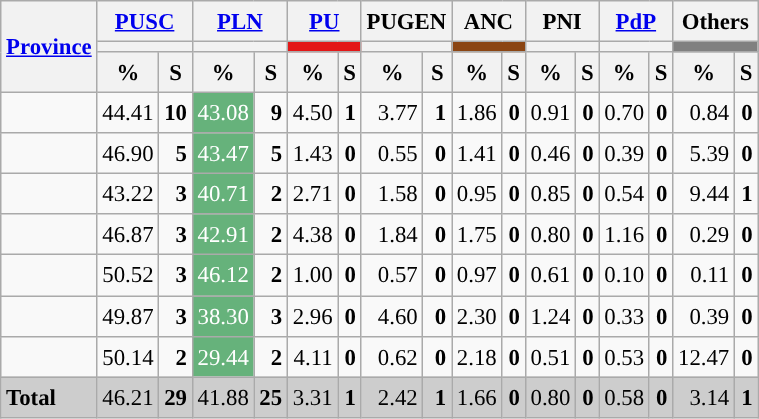<table class="wikitable sortable" style="text-align:right; font-size:95%; line-height:20px;">
<tr>
<th rowspan="3"><a href='#'>Province</a></th>
<th colspan="2" width="30px"><a href='#'>PUSC</a></th>
<th colspan="2" width="30px"><a href='#'>PLN</a></th>
<th colspan="2" width="30px"><a href='#'>PU</a></th>
<th colspan="2" width="30px">PUGEN</th>
<th colspan="2" width="30px">ANC</th>
<th colspan="2" width="30px">PNI</th>
<th colspan="2" width="30px"><a href='#'>PdP</a></th>
<th colspan="2" width="30px">Others</th>
</tr>
<tr>
<th colspan="2" style="background:"></th>
<th colspan="2" style="background:"></th>
<th colspan="2" style="background:#e31717"></th>
<th colspan="2" style="background:"></th>
<th colspan="2" style="background:saddlebrown"></th>
<th colspan="2" style="background:"></th>
<th colspan="2" style="background:"></th>
<th colspan="2" style="background:grey"></th>
</tr>
<tr>
<th data-sort-type="number">%</th>
<th data-sort-type="number">S</th>
<th data-sort-type="number">%</th>
<th data-sort-type="number">S</th>
<th data-sort-type="number">%</th>
<th data-sort-type="number">S</th>
<th data-sort-type="number">%</th>
<th data-sort-type="number">S</th>
<th data-sort-type="number">%</th>
<th data-sort-type="number">S</th>
<th data-sort-type="number">%</th>
<th data-sort-type="number">S</th>
<th data-sort-type="number">%</th>
<th data-sort-type="number">S</th>
<th data-sort-type="number">%</th>
<th data-sort-type="number">S</th>
</tr>
<tr>
<td align="left"></td>
<td style="background:">44.41</td>
<td><strong>10</strong></td>
<td style="background:#66B27B; color:white;">43.08</td>
<td><strong>9</strong></td>
<td>4.50</td>
<td><strong>1</strong></td>
<td>3.77</td>
<td><strong>1</strong></td>
<td>1.86</td>
<td><strong>0</strong></td>
<td>0.91</td>
<td><strong>0</strong></td>
<td>0.70</td>
<td><strong>0</strong></td>
<td>0.84</td>
<td><strong>0</strong></td>
</tr>
<tr>
<td align="left"></td>
<td style="background:">46.90</td>
<td><strong>5</strong></td>
<td style="background:#66B27B; color:white;">43.47</td>
<td><strong>5</strong></td>
<td>1.43</td>
<td><strong>0</strong></td>
<td>0.55</td>
<td><strong>0</strong></td>
<td>1.41</td>
<td><strong>0</strong></td>
<td>0.46</td>
<td><strong>0</strong></td>
<td>0.39</td>
<td><strong>0</strong></td>
<td>5.39</td>
<td><strong>0</strong></td>
</tr>
<tr>
<td align="left"></td>
<td style="background:">43.22</td>
<td><strong>3</strong></td>
<td style="background:#66B27B; color:white;">40.71</td>
<td><strong>2</strong></td>
<td>2.71</td>
<td><strong>0</strong></td>
<td>1.58</td>
<td><strong>0</strong></td>
<td>0.95</td>
<td><strong>0</strong></td>
<td>0.85</td>
<td><strong>0</strong></td>
<td>0.54</td>
<td><strong>0</strong></td>
<td>9.44</td>
<td><strong>1</strong></td>
</tr>
<tr>
<td align="left"></td>
<td style="background:">46.87</td>
<td><strong>3</strong></td>
<td style="background:#66B27B; color:white;">42.91</td>
<td><strong>2</strong></td>
<td>4.38</td>
<td><strong>0</strong></td>
<td>1.84</td>
<td><strong>0</strong></td>
<td>1.75</td>
<td><strong>0</strong></td>
<td>0.80</td>
<td><strong>0</strong></td>
<td>1.16</td>
<td><strong>0</strong></td>
<td>0.29</td>
<td><strong>0</strong></td>
</tr>
<tr>
<td align="left"></td>
<td style="background:">50.52</td>
<td><strong>3</strong></td>
<td style="background:#66B27B; color:white;">46.12</td>
<td><strong>2</strong></td>
<td>1.00</td>
<td><strong>0</strong></td>
<td>0.57</td>
<td><strong>0</strong></td>
<td>0.97</td>
<td><strong>0</strong></td>
<td>0.61</td>
<td><strong>0</strong></td>
<td>0.10</td>
<td><strong>0</strong></td>
<td>0.11</td>
<td><strong>0</strong></td>
</tr>
<tr>
<td align="left"></td>
<td style="background:">49.87</td>
<td><strong>3</strong></td>
<td style="background:#66B27B; color:white;">38.30</td>
<td><strong>3</strong></td>
<td>2.96</td>
<td><strong>0</strong></td>
<td>4.60</td>
<td><strong>0</strong></td>
<td>2.30</td>
<td><strong>0</strong></td>
<td>1.24</td>
<td><strong>0</strong></td>
<td>0.33</td>
<td><strong>0</strong></td>
<td>0.39</td>
<td><strong>0</strong></td>
</tr>
<tr>
<td align="left"></td>
<td style="background:">50.14</td>
<td><strong>2</strong></td>
<td style="background:#66B27B; color:white;">29.44</td>
<td><strong>2</strong></td>
<td>4.11</td>
<td><strong>0</strong></td>
<td>0.62</td>
<td><strong>0</strong></td>
<td>2.18</td>
<td><strong>0</strong></td>
<td>0.51</td>
<td><strong>0</strong></td>
<td>0.53</td>
<td><strong>0</strong></td>
<td>12.47</td>
<td><strong>0</strong></td>
</tr>
<tr style="background:#CDCDCD;">
<td align="left"><strong>Total</strong></td>
<td style="background:">46.21</td>
<td><strong>29</strong></td>
<td>41.88</td>
<td><strong>25</strong></td>
<td>3.31</td>
<td><strong>1</strong></td>
<td>2.42</td>
<td><strong>1</strong></td>
<td>1.66</td>
<td><strong>0</strong></td>
<td>0.80</td>
<td><strong>0</strong></td>
<td>0.58</td>
<td><strong>0</strong></td>
<td>3.14</td>
<td><strong>1</strong></td>
</tr>
</table>
